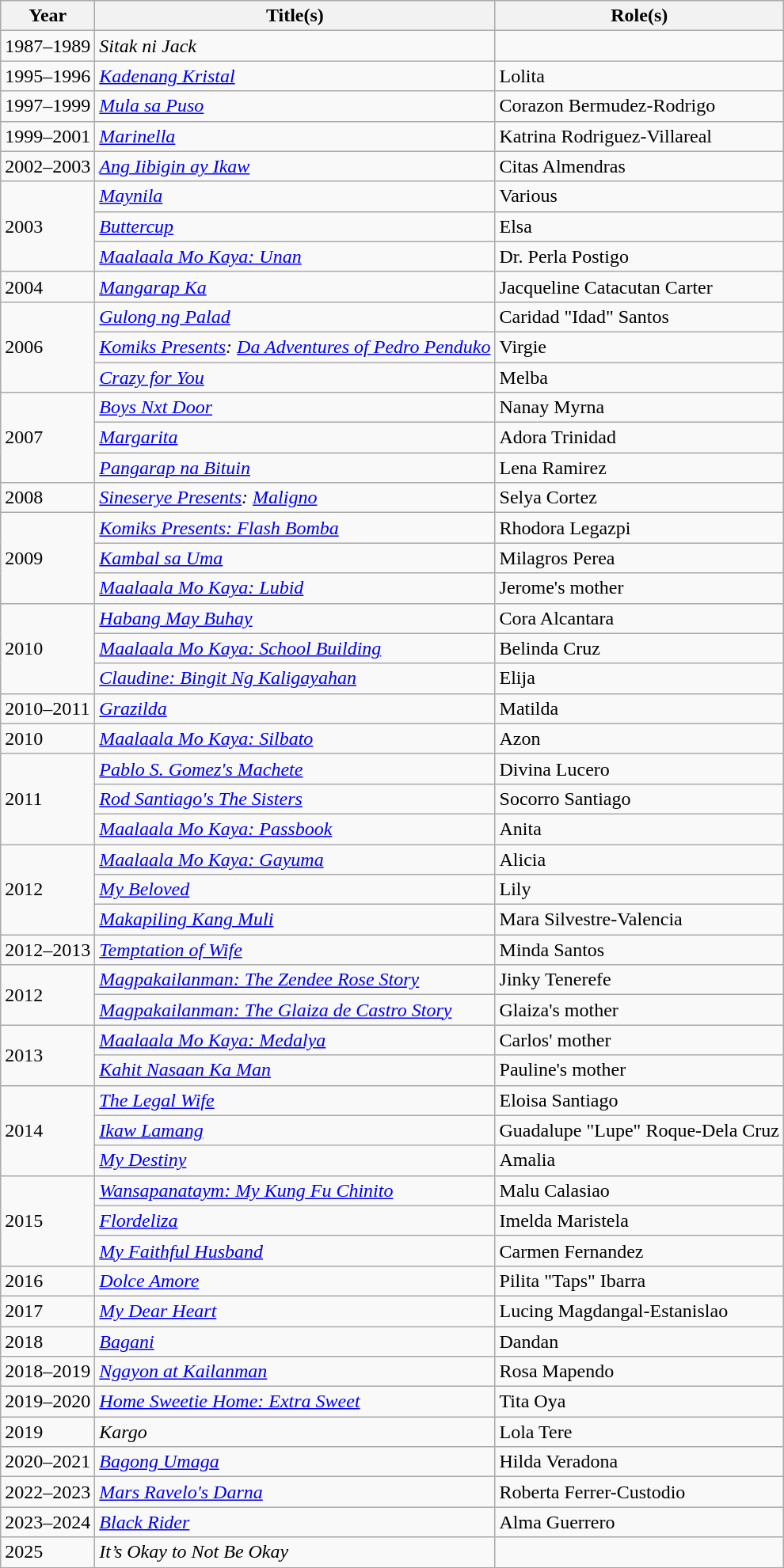<table class="wikitable">
<tr>
<th>Year</th>
<th>Title(s)</th>
<th>Role(s)</th>
</tr>
<tr>
<td>1987–1989</td>
<td><em>Sitak ni Jack</em></td>
<td></td>
</tr>
<tr>
<td>1995–1996</td>
<td><em><a href='#'>Kadenang Kristal</a></em></td>
<td>Lolita</td>
</tr>
<tr>
<td>1997–1999</td>
<td><em><a href='#'>Mula sa Puso</a></em></td>
<td>Corazon Bermudez-Rodrigo</td>
</tr>
<tr>
<td>1999–2001</td>
<td><em><a href='#'>Marinella</a></em></td>
<td>Katrina Rodriguez-Villareal</td>
</tr>
<tr>
<td>2002–2003</td>
<td><em><a href='#'>Ang Iibigin ay Ikaw</a></em></td>
<td>Citas Almendras</td>
</tr>
<tr>
<td rowspan=3>2003</td>
<td><em><a href='#'>Maynila</a></em></td>
<td>Various</td>
</tr>
<tr>
<td><em><a href='#'>Buttercup</a></em></td>
<td>Elsa</td>
</tr>
<tr>
<td><em><a href='#'>Maalaala Mo Kaya: Unan</a></em></td>
<td>Dr. Perla Postigo</td>
</tr>
<tr>
<td>2004</td>
<td><em><a href='#'>Mangarap Ka</a></em></td>
<td>Jacqueline Catacutan Carter</td>
</tr>
<tr>
<td rowspan=3>2006</td>
<td><em><a href='#'>Gulong ng Palad</a></em></td>
<td>Caridad "Idad" Santos</td>
</tr>
<tr>
<td><em><a href='#'>Komiks Presents</a>: <a href='#'>Da Adventures of Pedro Penduko</a></em></td>
<td>Virgie</td>
</tr>
<tr>
<td><em><a href='#'>Crazy for You</a></em></td>
<td>Melba</td>
</tr>
<tr>
<td rowspan=3>2007</td>
<td><em><a href='#'>Boys Nxt Door</a></em></td>
<td>Nanay Myrna</td>
</tr>
<tr>
<td><em><a href='#'>Margarita</a></em></td>
<td>Adora Trinidad</td>
</tr>
<tr>
<td><em><a href='#'>Pangarap na Bituin</a></em></td>
<td>Lena Ramirez</td>
</tr>
<tr>
<td>2008</td>
<td><em><a href='#'>Sineserye Presents</a>: <a href='#'>Maligno</a></em></td>
<td>Selya Cortez</td>
</tr>
<tr>
<td rowspan=3>2009</td>
<td><em><a href='#'>Komiks Presents: Flash Bomba</a></em></td>
<td>Rhodora Legazpi</td>
</tr>
<tr>
<td><em><a href='#'>Kambal sa Uma</a></em></td>
<td>Milagros Perea</td>
</tr>
<tr>
<td><em><a href='#'>Maalaala Mo Kaya: Lubid</a></em></td>
<td>Jerome's mother</td>
</tr>
<tr>
<td rowspan=3>2010</td>
<td><em><a href='#'>Habang May Buhay</a></em></td>
<td>Cora Alcantara</td>
</tr>
<tr>
<td><em><a href='#'> Maalaala Mo Kaya: School Building</a></em></td>
<td>Belinda Cruz</td>
</tr>
<tr>
<td><em><a href='#'>Claudine: Bingit Ng Kaligayahan</a></em></td>
<td>Elija</td>
</tr>
<tr>
<td>2010–2011</td>
<td><em><a href='#'>Grazilda</a></em></td>
<td>Matilda</td>
</tr>
<tr>
<td>2010</td>
<td><em><a href='#'>Maalaala Mo Kaya: Silbato</a></em></td>
<td>Azon</td>
</tr>
<tr>
<td rowspan=3>2011</td>
<td><em><a href='#'>Pablo S. Gomez's Machete</a></em></td>
<td>Divina Lucero</td>
</tr>
<tr>
<td><em><a href='#'>Rod Santiago's The Sisters</a></em></td>
<td>Socorro Santiago</td>
</tr>
<tr>
<td><em><a href='#'>Maalaala Mo Kaya: Passbook</a></em></td>
<td>Anita</td>
</tr>
<tr>
<td rowspan=3>2012</td>
<td><em><a href='#'>Maalaala Mo Kaya: Gayuma</a></em></td>
<td>Alicia</td>
</tr>
<tr>
<td><em><a href='#'>My Beloved</a></em></td>
<td>Lily</td>
</tr>
<tr>
<td><em><a href='#'>Makapiling Kang Muli</a></em></td>
<td>Mara Silvestre-Valencia</td>
</tr>
<tr>
<td>2012–2013</td>
<td><em><a href='#'>Temptation of Wife</a></em></td>
<td>Minda Santos</td>
</tr>
<tr>
<td rowspan=2>2012</td>
<td><em><a href='#'>Magpakailanman: The Zendee Rose Story</a></em></td>
<td>Jinky Tenerefe</td>
</tr>
<tr>
<td><em><a href='#'>Magpakailanman: The Glaiza de Castro Story</a></em></td>
<td>Glaiza's mother</td>
</tr>
<tr>
<td rowspan="2">2013</td>
<td><em><a href='#'>Maalaala Mo Kaya: Medalya</a></em></td>
<td>Carlos' mother</td>
</tr>
<tr>
<td><em><a href='#'>Kahit Nasaan Ka Man</a></em></td>
<td>Pauline's mother</td>
</tr>
<tr>
<td rowspan="3">2014</td>
<td><em><a href='#'>The Legal Wife</a></em></td>
<td>Eloisa Santiago</td>
</tr>
<tr>
<td><em><a href='#'>Ikaw Lamang</a></em></td>
<td>Guadalupe "Lupe" Roque-Dela Cruz</td>
</tr>
<tr>
<td><em><a href='#'>My Destiny</a></em></td>
<td>Amalia</td>
</tr>
<tr>
<td rowspan="3">2015</td>
<td><em><a href='#'>Wansapanataym: My Kung Fu Chinito</a></em></td>
<td>Malu Calasiao</td>
</tr>
<tr>
<td><em><a href='#'>Flordeliza</a></em></td>
<td>Imelda Maristela</td>
</tr>
<tr>
<td><em><a href='#'>My Faithful Husband</a></em></td>
<td>Carmen Fernandez</td>
</tr>
<tr>
<td>2016</td>
<td><em><a href='#'>Dolce Amore</a></em></td>
<td>Pilita "Taps" Ibarra</td>
</tr>
<tr>
<td>2017</td>
<td><em><a href='#'>My Dear Heart</a></em></td>
<td>Lucing Magdangal-Estanislao</td>
</tr>
<tr>
<td>2018</td>
<td><em><a href='#'>Bagani</a></em></td>
<td>Dandan</td>
</tr>
<tr>
<td>2018–2019</td>
<td><em><a href='#'>Ngayon at Kailanman</a></em></td>
<td>Rosa Mapendo</td>
</tr>
<tr>
<td>2019–2020</td>
<td><em><a href='#'>Home Sweetie Home: Extra Sweet</a></em></td>
<td>Tita Oya</td>
</tr>
<tr>
<td>2019</td>
<td><em>Kargo</em></td>
<td>Lola Tere</td>
</tr>
<tr>
<td>2020–2021</td>
<td><em><a href='#'>Bagong Umaga</a></em></td>
<td>Hilda Veradona</td>
</tr>
<tr>
<td>2022–2023</td>
<td><em><a href='#'>Mars Ravelo's Darna</a></em></td>
<td>Roberta Ferrer-Custodio</td>
</tr>
<tr>
<td>2023–2024</td>
<td><em><a href='#'>Black Rider</a></em></td>
<td>Alma Guerrero</td>
</tr>
<tr>
<td>2025</td>
<td><em>It’s Okay to Not Be Okay</em></td>
<td></td>
</tr>
</table>
